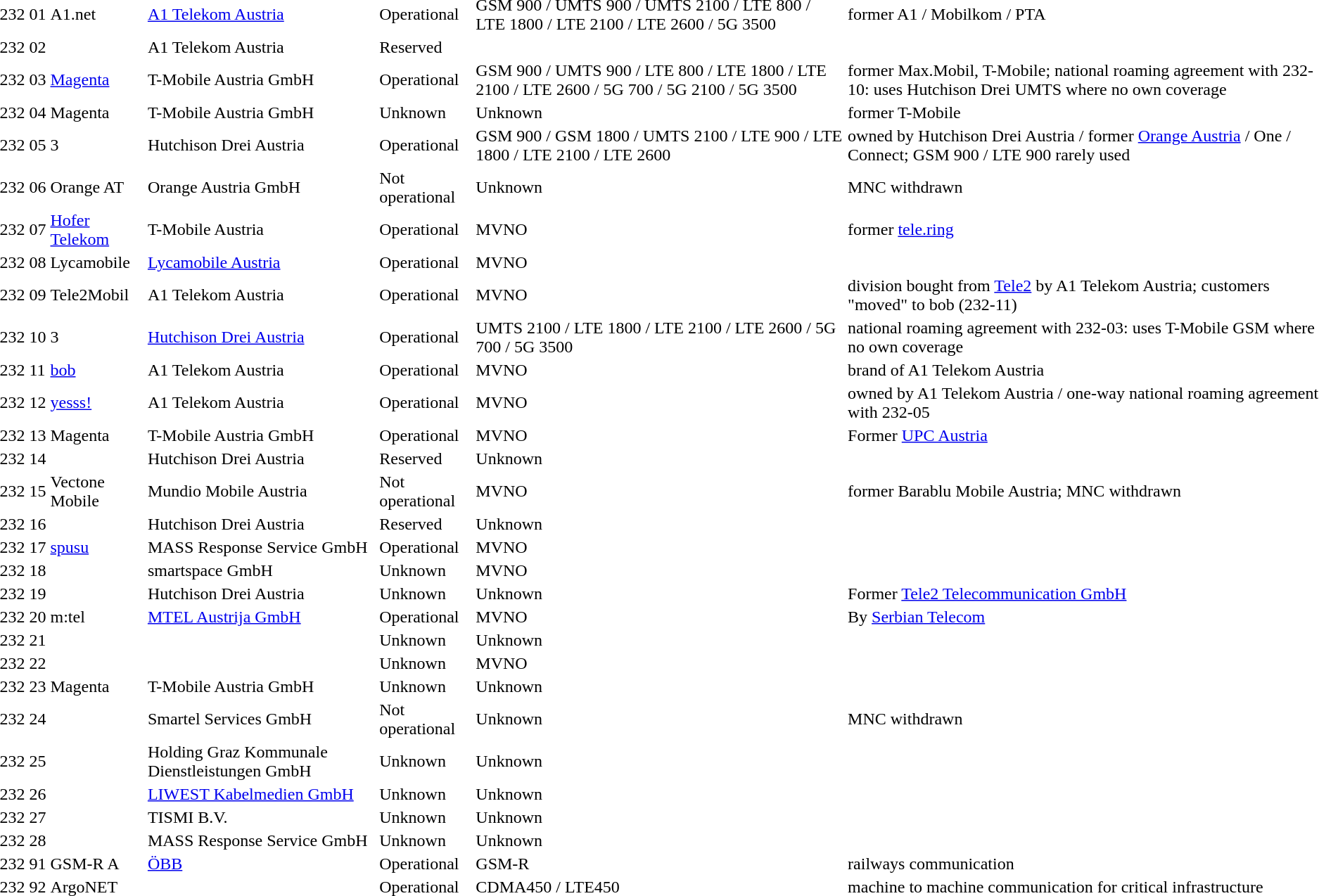<table>
<tr>
<td>232</td>
<td>01</td>
<td>A1.net</td>
<td><a href='#'>A1 Telekom Austria</a></td>
<td>Operational</td>
<td>GSM 900 / UMTS 900 / UMTS 2100 / LTE 800 / LTE 1800 / LTE 2100 / LTE 2600 / 5G 3500</td>
<td>former A1 / Mobilkom / PTA </td>
</tr>
<tr>
<td>232</td>
<td>02</td>
<td></td>
<td>A1 Telekom Austria</td>
<td>Reserved</td>
<td></td>
<td></td>
</tr>
<tr>
<td>232</td>
<td>03</td>
<td><a href='#'>Magenta</a></td>
<td>T-Mobile Austria GmbH</td>
<td>Operational</td>
<td>GSM 900 / UMTS 900 / LTE 800 / LTE 1800 / LTE 2100 / LTE 2600 / 5G 700 / 5G 2100 / 5G 3500</td>
<td>former Max.Mobil, T-Mobile; national roaming agreement with 232-10: uses Hutchison Drei UMTS where no own coverage</td>
</tr>
<tr>
<td>232</td>
<td>04</td>
<td>Magenta</td>
<td>T-Mobile Austria GmbH</td>
<td>Unknown</td>
<td>Unknown</td>
<td>former T-Mobile</td>
</tr>
<tr>
<td>232</td>
<td>05</td>
<td>3</td>
<td>Hutchison Drei Austria</td>
<td>Operational</td>
<td>GSM 900 / GSM 1800 / UMTS 2100 / LTE 900 / LTE 1800 / LTE 2100 / LTE 2600</td>
<td>owned by Hutchison Drei Austria / former <a href='#'>Orange Austria</a> / One / Connect; GSM 900 / LTE 900 rarely used</td>
</tr>
<tr>
<td>232</td>
<td>06</td>
<td>Orange AT</td>
<td>Orange Austria GmbH</td>
<td>Not operational</td>
<td>Unknown</td>
<td>MNC withdrawn</td>
</tr>
<tr>
<td>232</td>
<td>07</td>
<td><a href='#'>Hofer Telekom</a></td>
<td>T-Mobile Austria</td>
<td>Operational</td>
<td>MVNO</td>
<td>former <a href='#'>tele.ring</a></td>
</tr>
<tr>
<td>232</td>
<td>08</td>
<td>Lycamobile</td>
<td><a href='#'>Lycamobile Austria</a></td>
<td>Operational</td>
<td>MVNO</td>
<td></td>
</tr>
<tr>
<td>232</td>
<td>09</td>
<td>Tele2Mobil</td>
<td>A1 Telekom Austria</td>
<td>Operational</td>
<td>MVNO</td>
<td>division bought from <a href='#'>Tele2</a> by A1 Telekom Austria; customers "moved" to bob (232-11)</td>
</tr>
<tr>
<td>232</td>
<td>10</td>
<td>3</td>
<td><a href='#'>Hutchison Drei Austria</a></td>
<td>Operational</td>
<td>UMTS 2100 / LTE 1800 / LTE 2100 / LTE 2600 / 5G 700 / 5G 3500</td>
<td>national roaming agreement with 232-03: uses T-Mobile GSM where no own coverage</td>
</tr>
<tr>
<td>232</td>
<td>11</td>
<td><a href='#'>bob</a></td>
<td>A1 Telekom Austria</td>
<td>Operational</td>
<td>MVNO</td>
<td>brand of A1 Telekom Austria</td>
</tr>
<tr>
<td>232</td>
<td>12</td>
<td><a href='#'>yesss!</a></td>
<td>A1 Telekom Austria</td>
<td>Operational</td>
<td>MVNO</td>
<td>owned by A1 Telekom Austria / one-way national roaming agreement with 232-05</td>
</tr>
<tr>
<td>232</td>
<td>13</td>
<td>Magenta</td>
<td>T-Mobile Austria GmbH</td>
<td>Operational</td>
<td>MVNO</td>
<td>Former <a href='#'>UPC Austria</a></td>
</tr>
<tr>
<td>232</td>
<td>14</td>
<td></td>
<td>Hutchison Drei Austria</td>
<td>Reserved</td>
<td>Unknown</td>
<td></td>
</tr>
<tr>
<td>232</td>
<td>15</td>
<td>Vectone Mobile</td>
<td>Mundio Mobile Austria</td>
<td>Not operational</td>
<td>MVNO</td>
<td>former Barablu Mobile Austria; MNC withdrawn</td>
</tr>
<tr>
<td>232</td>
<td>16</td>
<td></td>
<td>Hutchison Drei Austria</td>
<td>Reserved</td>
<td>Unknown</td>
<td></td>
</tr>
<tr>
<td>232</td>
<td>17</td>
<td><a href='#'>spusu</a></td>
<td>MASS Response Service GmbH</td>
<td>Operational</td>
<td>MVNO</td>
<td></td>
</tr>
<tr>
<td>232</td>
<td>18</td>
<td></td>
<td>smartspace GmbH</td>
<td>Unknown</td>
<td>MVNO</td>
<td></td>
</tr>
<tr>
<td>232</td>
<td>19</td>
<td></td>
<td>Hutchison Drei Austria</td>
<td>Unknown</td>
<td>Unknown</td>
<td>Former <a href='#'>Tele2 Telecommunication GmbH</a></td>
</tr>
<tr>
<td>232</td>
<td>20</td>
<td>m:tel</td>
<td><a href='#'>MTEL Austrija GmbH</a></td>
<td>Operational</td>
<td>MVNO</td>
<td>By <a href='#'>Serbian Telecom</a></td>
</tr>
<tr>
<td>232</td>
<td>21</td>
<td></td>
<td></td>
<td>Unknown</td>
<td>Unknown</td>
<td></td>
</tr>
<tr>
<td>232</td>
<td>22</td>
<td></td>
<td></td>
<td>Unknown</td>
<td>MVNO</td>
<td></td>
</tr>
<tr>
<td>232</td>
<td>23</td>
<td>Magenta</td>
<td>T-Mobile Austria GmbH</td>
<td>Unknown</td>
<td>Unknown</td>
<td></td>
</tr>
<tr>
<td>232</td>
<td>24</td>
<td></td>
<td>Smartel Services GmbH</td>
<td>Not operational</td>
<td>Unknown</td>
<td>MNC withdrawn</td>
</tr>
<tr>
<td>232</td>
<td>25</td>
<td></td>
<td>Holding Graz Kommunale Dienstleistungen GmbH</td>
<td>Unknown</td>
<td>Unknown</td>
<td></td>
</tr>
<tr>
<td>232</td>
<td>26</td>
<td></td>
<td><a href='#'>LIWEST Kabelmedien GmbH</a></td>
<td>Unknown</td>
<td>Unknown</td>
<td></td>
</tr>
<tr>
<td>232</td>
<td>27</td>
<td></td>
<td>TISMI B.V.</td>
<td>Unknown</td>
<td>Unknown</td>
<td></td>
</tr>
<tr>
<td>232</td>
<td>28</td>
<td></td>
<td>MASS Response Service GmbH</td>
<td>Unknown</td>
<td>Unknown</td>
<td></td>
</tr>
<tr>
<td>232</td>
<td>91</td>
<td>GSM-R A</td>
<td><a href='#'>ÖBB</a></td>
<td>Operational</td>
<td>GSM-R</td>
<td>railways communication</td>
</tr>
<tr>
<td>232</td>
<td>92</td>
<td>ArgoNET</td>
<td></td>
<td>Operational</td>
<td>CDMA450 / LTE450</td>
<td>machine to machine communication for critical infrastructure </td>
</tr>
</table>
